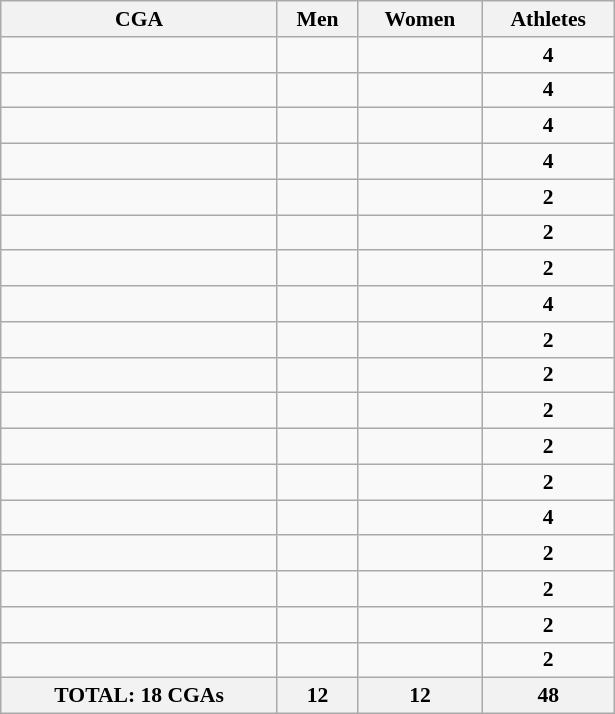<table class="wikitable sortable" width=410 style="text-align:center; font-size:90%">
<tr>
<th align="left">CGA</th>
<th>Men</th>
<th>Women</th>
<th>Athletes</th>
</tr>
<tr>
<td style="text-align:left;"></td>
<td></td>
<td></td>
<td><strong>4</strong></td>
</tr>
<tr>
<td style="text-align:left;"></td>
<td></td>
<td></td>
<td><strong>4</strong></td>
</tr>
<tr>
<td style="text-align:left;"></td>
<td></td>
<td></td>
<td><strong>4</strong></td>
</tr>
<tr>
<td style="text-align:left;"></td>
<td></td>
<td></td>
<td><strong>4</strong></td>
</tr>
<tr>
<td style="text-align:left;"></td>
<td></td>
<td></td>
<td><strong>2</strong></td>
</tr>
<tr>
<td style="text-align:left;"></td>
<td></td>
<td></td>
<td><strong>2</strong></td>
</tr>
<tr>
<td style="text-align:left;"></td>
<td></td>
<td></td>
<td><strong>2</strong></td>
</tr>
<tr>
<td style="text-align:left;"></td>
<td></td>
<td></td>
<td><strong>4</strong></td>
</tr>
<tr>
<td style="text-align:left;"></td>
<td></td>
<td></td>
<td><strong>2</strong></td>
</tr>
<tr>
<td style="text-align:left;"></td>
<td></td>
<td></td>
<td><strong>2</strong></td>
</tr>
<tr>
<td style="text-align:left;"></td>
<td></td>
<td></td>
<td><strong>2</strong></td>
</tr>
<tr>
<td style="text-align:left;"></td>
<td></td>
<td></td>
<td><strong>2</strong></td>
</tr>
<tr>
<td style="text-align:left;"></td>
<td></td>
<td></td>
<td><strong>2</strong></td>
</tr>
<tr>
<td style="text-align:left;"></td>
<td></td>
<td></td>
<td><strong>4</strong></td>
</tr>
<tr>
<td style="text-align:left;"></td>
<td></td>
<td></td>
<td><strong>2</strong></td>
</tr>
<tr>
<td style="text-align:left;"></td>
<td></td>
<td></td>
<td><strong>2</strong></td>
</tr>
<tr>
<td style="text-align:left;"></td>
<td></td>
<td></td>
<td><strong>2</strong></td>
</tr>
<tr>
<td style="text-align:left;"></td>
<td></td>
<td></td>
<td><strong>2</strong></td>
</tr>
<tr>
<th>TOTAL: 18 CGAs</th>
<th>12</th>
<th>12</th>
<th>48</th>
</tr>
</table>
